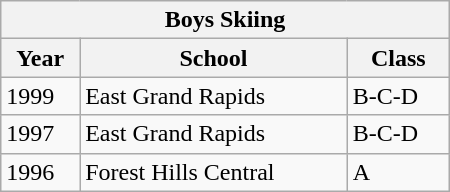<table class="wikitable collapsible collapsed" width="300">
<tr>
<th colspan=3>Boys Skiing</th>
</tr>
<tr>
<th scope="col">Year</th>
<th scope="col">School</th>
<th scope="col">Class</th>
</tr>
<tr>
<td>1999</td>
<td>East Grand Rapids</td>
<td>B-C-D</td>
</tr>
<tr>
<td>1997</td>
<td>East Grand Rapids</td>
<td>B-C-D</td>
</tr>
<tr>
<td>1996</td>
<td>Forest Hills Central</td>
<td>A</td>
</tr>
</table>
